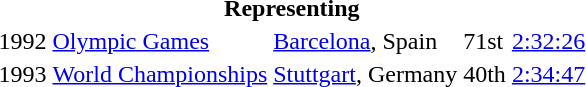<table>
<tr>
<th colspan="5">Representing </th>
</tr>
<tr>
<td>1992</td>
<td><a href='#'>Olympic Games</a></td>
<td><a href='#'>Barcelona</a>, Spain</td>
<td>71st</td>
<td><a href='#'>2:32:26</a></td>
</tr>
<tr>
<td>1993</td>
<td><a href='#'>World Championships</a></td>
<td><a href='#'>Stuttgart</a>, Germany</td>
<td>40th</td>
<td><a href='#'>2:34:47</a></td>
</tr>
</table>
